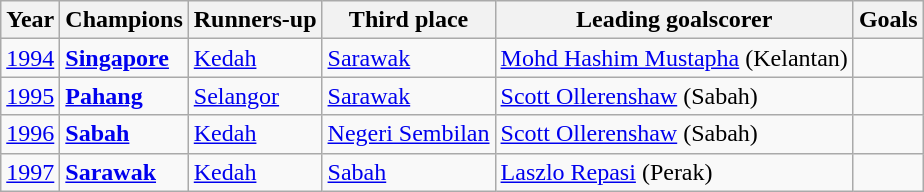<table class="wikitable">
<tr>
<th>Year</th>
<th>Champions</th>
<th>Runners-up</th>
<th>Third place</th>
<th>Leading goalscorer</th>
<th>Goals</th>
</tr>
<tr>
<td align=center><a href='#'>1994</a></td>
<td><strong><a href='#'>Singapore</a></strong></td>
<td><a href='#'>Kedah</a></td>
<td><a href='#'>Sarawak</a></td>
<td><a href='#'>Mohd Hashim Mustapha</a> (Kelantan)</td>
<td></td>
</tr>
<tr>
<td align=center><a href='#'>1995</a></td>
<td><strong><a href='#'>Pahang</a></strong></td>
<td><a href='#'>Selangor</a></td>
<td><a href='#'>Sarawak</a></td>
<td><a href='#'>Scott Ollerenshaw</a> (Sabah)</td>
<td></td>
</tr>
<tr>
<td align=center><a href='#'>1996</a></td>
<td><strong><a href='#'>Sabah</a></strong></td>
<td><a href='#'>Kedah</a></td>
<td><a href='#'>Negeri Sembilan</a></td>
<td><a href='#'>Scott Ollerenshaw</a> (Sabah)</td>
<td></td>
</tr>
<tr>
<td align=center><a href='#'>1997</a></td>
<td><strong><a href='#'>Sarawak</a></strong></td>
<td><a href='#'>Kedah</a></td>
<td><a href='#'>Sabah</a></td>
<td><a href='#'>Laszlo Repasi</a> (Perak)</td>
<td></td>
</tr>
</table>
